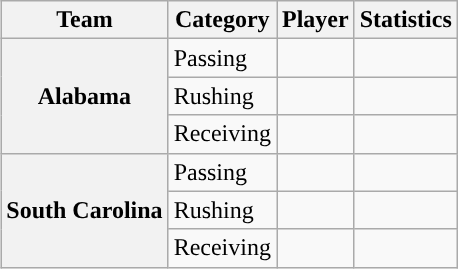<table class="wikitable" style="float:right">
<tr>
<th>Team</th>
<th>Category</th>
<th>Player</th>
<th>Statistics</th>
</tr>
<tr>
<th rowspan=3>Alabama</th>
<td>Passing</td>
<td></td>
<td></td>
</tr>
<tr>
<td>Rushing</td>
<td></td>
<td></td>
</tr>
<tr>
<td>Receiving</td>
<td></td>
<td></td>
</tr>
<tr>
<th rowspan=3>South Carolina</th>
<td>Passing</td>
<td></td>
<td></td>
</tr>
<tr>
<td>Rushing</td>
<td></td>
<td></td>
</tr>
<tr>
<td>Receiving</td>
<td></td>
<td></td>
</tr>
</table>
